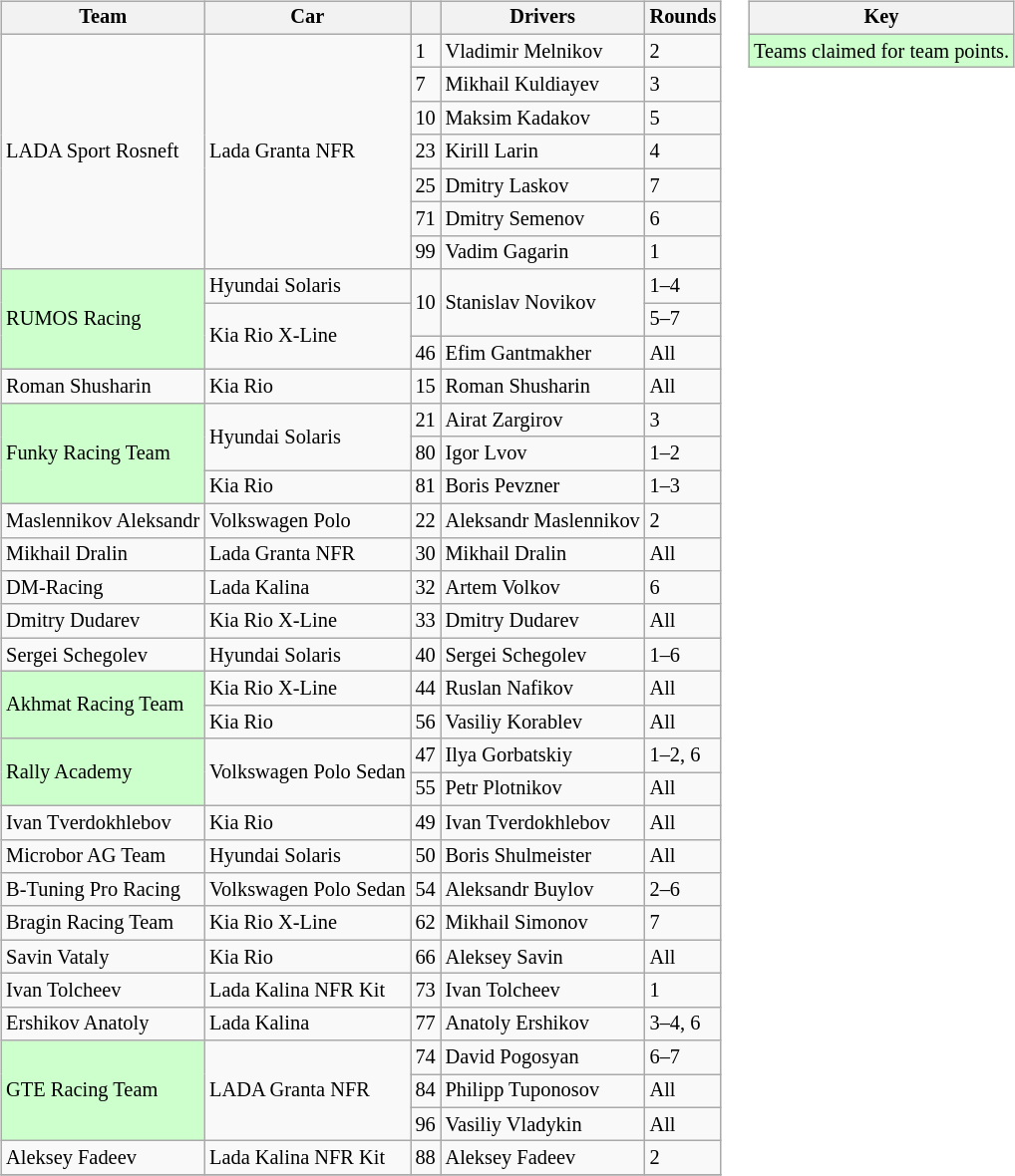<table>
<tr>
<td><br><table class="wikitable" style="font-size: 85%">
<tr>
<th>Team</th>
<th>Car</th>
<th></th>
<th>Drivers</th>
<th>Rounds</th>
</tr>
<tr>
<td rowspan=7>LADA Sport Rosneft</td>
<td rowspan=7>Lada Granta NFR</td>
<td>1</td>
<td>Vladimir Melnikov</td>
<td>2</td>
</tr>
<tr>
<td>7</td>
<td>Mikhail Kuldiayev</td>
<td>3</td>
</tr>
<tr>
<td>10</td>
<td>Maksim Kadakov</td>
<td>5</td>
</tr>
<tr>
<td>23</td>
<td>Kirill Larin</td>
<td>4</td>
</tr>
<tr>
<td>25</td>
<td>Dmitry Laskov</td>
<td>7</td>
</tr>
<tr>
<td>71</td>
<td>Dmitry Semenov</td>
<td>6</td>
</tr>
<tr>
<td>99</td>
<td>Vadim Gagarin</td>
<td>1</td>
</tr>
<tr>
<td rowspan=3 style="background:#ccffcc;">RUMOS Racing</td>
<td>Hyundai Solaris</td>
<td rowspan=2>10</td>
<td rowspan=2>Stanislav Novikov</td>
<td>1–4</td>
</tr>
<tr>
<td rowspan=2>Kia Rio X-Line</td>
<td>5–7</td>
</tr>
<tr>
<td>46</td>
<td>Efim Gantmakher</td>
<td>All</td>
</tr>
<tr>
<td>Roman Shusharin</td>
<td>Kia Rio</td>
<td>15</td>
<td>Roman Shusharin</td>
<td>All</td>
</tr>
<tr>
<td rowspan=3 style="background:#ccffcc;">Funky Racing Team</td>
<td rowspan=2>Hyundai Solaris</td>
<td>21</td>
<td>Airat Zargirov</td>
<td>3</td>
</tr>
<tr>
<td>80</td>
<td>Igor Lvov</td>
<td>1–2</td>
</tr>
<tr>
<td>Kia Rio</td>
<td>81</td>
<td>Boris Pevzner</td>
<td>1–3</td>
</tr>
<tr>
<td>Maslennikov Aleksandr</td>
<td>Volkswagen Polo</td>
<td>22</td>
<td>Aleksandr Maslennikov</td>
<td>2</td>
</tr>
<tr>
<td>Mikhail Dralin</td>
<td>Lada Granta NFR</td>
<td>30</td>
<td>Mikhail Dralin</td>
<td>All</td>
</tr>
<tr>
<td>DM-Racing</td>
<td>Lada Kalina</td>
<td>32</td>
<td>Artem Volkov</td>
<td>6</td>
</tr>
<tr>
<td>Dmitry Dudarev</td>
<td>Kia Rio X-Line</td>
<td>33</td>
<td>Dmitry Dudarev</td>
<td>All</td>
</tr>
<tr>
<td>Sergei Schegolev</td>
<td>Hyundai  Solaris</td>
<td>40</td>
<td>Sergei Schegolev</td>
<td>1–6</td>
</tr>
<tr>
<td rowspan=2 style="background:#ccffcc;">Akhmat Racing Team</td>
<td>Kia Rio X-Line</td>
<td>44</td>
<td>Ruslan Nafikov</td>
<td>All</td>
</tr>
<tr>
<td>Kia Rio</td>
<td>56</td>
<td>Vasiliy Korablev</td>
<td>All</td>
</tr>
<tr>
<td rowspan=2 style="background:#ccffcc;">Rally Academy</td>
<td rowspan=2>Volkswagen Polo Sedan</td>
<td>47</td>
<td>Ilya Gorbatskiy</td>
<td>1–2, 6</td>
</tr>
<tr>
<td>55</td>
<td>Petr Plotnikov</td>
<td>All</td>
</tr>
<tr>
<td>Ivan Tverdokhlebov</td>
<td>Kia Rio</td>
<td>49</td>
<td>Ivan Tverdokhlebov</td>
<td>All</td>
</tr>
<tr>
<td>Microbor AG Team</td>
<td>Hyundai Solaris</td>
<td>50</td>
<td>Boris Shulmeister</td>
<td>All</td>
</tr>
<tr>
<td>B-Tuning Pro Racing</td>
<td>Volkswagen Polo Sedan</td>
<td>54</td>
<td>Aleksandr Buylov</td>
<td>2–6</td>
</tr>
<tr>
<td>Bragin Racing Team</td>
<td>Kia Rio X-Line</td>
<td>62</td>
<td>Mikhail Simonov</td>
<td>7</td>
</tr>
<tr>
<td>Savin Vataly</td>
<td>Kia Rio</td>
<td>66</td>
<td>Aleksey Savin</td>
<td>All</td>
</tr>
<tr>
<td>Ivan Tolcheev</td>
<td>Lada Kalina NFR Kit</td>
<td>73</td>
<td>Ivan Tolcheev</td>
<td>1</td>
</tr>
<tr>
<td>Ershikov Anatoly</td>
<td>Lada Kalina</td>
<td>77</td>
<td>Anatoly Ershikov</td>
<td>3–4, 6</td>
</tr>
<tr>
<td rowspan=3 style="background:#ccffcc;">GTE Racing Team</td>
<td rowspan=3>LADA Granta NFR</td>
<td>74</td>
<td>David Pogosyan</td>
<td>6–7</td>
</tr>
<tr>
<td>84</td>
<td>Philipp Tuponosov</td>
<td>All</td>
</tr>
<tr>
<td>96</td>
<td>Vasiliy Vladykin</td>
<td>All</td>
</tr>
<tr>
<td>Aleksey Fadeev</td>
<td>Lada Kalina NFR Kit</td>
<td>88</td>
<td>Aleksey Fadeev</td>
<td>2</td>
</tr>
<tr>
</tr>
</table>
</td>
<td valign="top"><br><table class="wikitable" style="font-size: 85%">
<tr>
<th colspan=2>Key</th>
</tr>
<tr>
<td colspan=2 style="background:#ccffcc;">Teams claimed for team points.</td>
</tr>
</table>
</td>
</tr>
</table>
